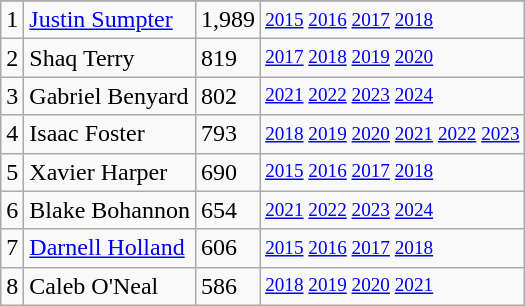<table class="wikitable">
<tr>
</tr>
<tr>
<td>1</td>
<td><a href='#'>Justin Sumpter</a></td>
<td>1,989</td>
<td style="font-size:80%;"><a href='#'>2015</a> <a href='#'>2016</a> <a href='#'>2017</a> <a href='#'>2018</a></td>
</tr>
<tr>
<td>2</td>
<td>Shaq Terry</td>
<td>819</td>
<td style="font-size:80%;"><a href='#'>2017</a> <a href='#'>2018</a> <a href='#'>2019</a> <a href='#'>2020</a></td>
</tr>
<tr>
<td>3</td>
<td>Gabriel Benyard</td>
<td>802</td>
<td style="font-size:80%;"><a href='#'>2021</a> <a href='#'>2022</a> <a href='#'>2023</a> <a href='#'>2024</a></td>
</tr>
<tr>
<td>4</td>
<td>Isaac Foster</td>
<td>793</td>
<td style="font-size:80%;"><a href='#'>2018</a> <a href='#'>2019</a> <a href='#'>2020</a> <a href='#'>2021</a> <a href='#'>2022</a> <a href='#'>2023</a></td>
</tr>
<tr>
<td>5</td>
<td>Xavier Harper</td>
<td>690</td>
<td style="font-size:80%;"><a href='#'>2015</a> <a href='#'>2016</a> <a href='#'>2017</a> <a href='#'>2018</a></td>
</tr>
<tr>
<td>6</td>
<td>Blake Bohannon</td>
<td>654</td>
<td style="font-size:80%;"><a href='#'>2021</a> <a href='#'>2022</a> <a href='#'>2023</a> <a href='#'>2024</a></td>
</tr>
<tr>
<td>7</td>
<td><a href='#'>Darnell Holland</a></td>
<td>606</td>
<td style="font-size:80%;"><a href='#'>2015</a> <a href='#'>2016</a> <a href='#'>2017</a> <a href='#'>2018</a></td>
</tr>
<tr>
<td>8</td>
<td>Caleb O'Neal</td>
<td>586</td>
<td style="font-size:80%;"><a href='#'>2018</a> <a href='#'>2019</a> <a href='#'>2020</a> <a href='#'>2021</a></td>
</tr>
</table>
